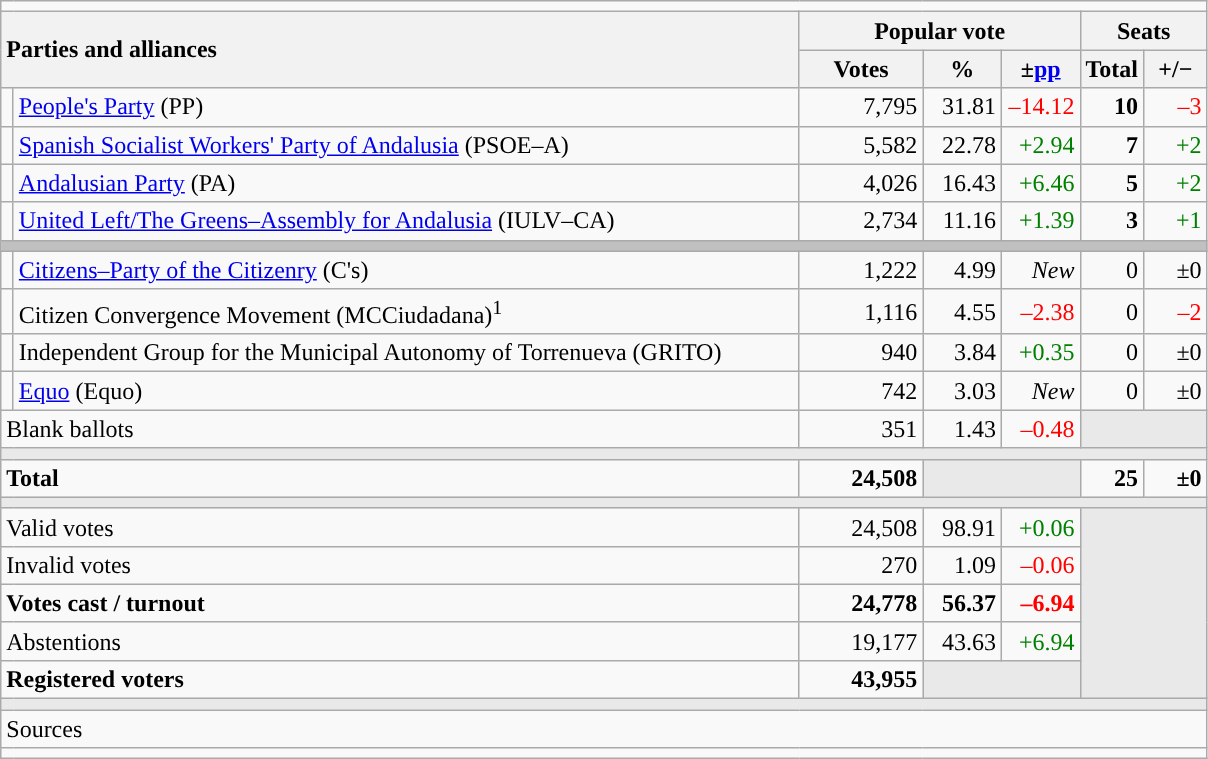<table class="wikitable" style="text-align:right;">
<tr>
<td colspan="7"></td>
</tr>
<tr>
<th style="text-align:left;" rowspan="2" colspan="2" width="525">Parties and alliances</th>
<th colspan="3">Popular vote</th>
<th colspan="2">Seats</th>
</tr>
<tr>
<th width="75">Votes</th>
<th width="45">%</th>
<th width="45">±<a href='#'>pp</a></th>
<th width="35">Total</th>
<th width="35">+/−</th>
</tr>
<tr>
<td width="1" style="color:inherit;background:"></td>
<td align="left"><a href='#'>People's Party</a> (PP)</td>
<td>7,795</td>
<td>31.81</td>
<td style="color:red;">–14.12</td>
<td><strong>10</strong></td>
<td style="color:red;">–3</td>
</tr>
<tr>
<td style="color:inherit;background:"></td>
<td align="left"><a href='#'>Spanish Socialist Workers' Party of Andalusia</a> (PSOE–A)</td>
<td>5,582</td>
<td>22.78</td>
<td style="color:green;">+2.94</td>
<td><strong>7</strong></td>
<td style="color:green;">+2</td>
</tr>
<tr>
<td style="color:inherit;background:"></td>
<td align="left"><a href='#'>Andalusian Party</a> (PA)</td>
<td>4,026</td>
<td>16.43</td>
<td style="color:green;">+6.46</td>
<td><strong>5</strong></td>
<td style="color:green;">+2</td>
</tr>
<tr>
<td style="color:inherit;background:"></td>
<td align="left"><a href='#'>United Left/The Greens–Assembly for Andalusia</a> (IULV–CA)</td>
<td>2,734</td>
<td>11.16</td>
<td style="color:green;">+1.39</td>
<td><strong>3</strong></td>
<td style="color:green;">+1</td>
</tr>
<tr>
<td colspan="7" bgcolor="#C0C0C0"></td>
</tr>
<tr>
<td style="color:inherit;background:"></td>
<td align="left"><a href='#'>Citizens–Party of the Citizenry</a> (C's)</td>
<td>1,222</td>
<td>4.99</td>
<td><em>New</em></td>
<td>0</td>
<td>±0</td>
</tr>
<tr>
<td style="color:inherit;background:"></td>
<td align="left">Citizen Convergence Movement (MCCiudadana)<sup>1</sup></td>
<td>1,116</td>
<td>4.55</td>
<td style="color:red;">–2.38</td>
<td>0</td>
<td style="color:red;">–2</td>
</tr>
<tr>
<td style="color:inherit;background:"></td>
<td align="left">Independent Group for the Municipal Autonomy of Torrenueva (GRITO)</td>
<td>940</td>
<td>3.84</td>
<td style="color:green;">+0.35</td>
<td>0</td>
<td>±0</td>
</tr>
<tr>
<td style="color:inherit;background:"></td>
<td align="left"><a href='#'>Equo</a> (Equo)</td>
<td>742</td>
<td>3.03</td>
<td><em>New</em></td>
<td>0</td>
<td>±0</td>
</tr>
<tr>
<td align="left" colspan="2">Blank ballots</td>
<td>351</td>
<td>1.43</td>
<td style="color:red;">–0.48</td>
<td bgcolor="#E9E9E9" colspan="2"></td>
</tr>
<tr>
<td colspan="7" bgcolor="#E9E9E9"></td>
</tr>
<tr style="font-weight:bold;">
<td align="left" colspan="2">Total</td>
<td>24,508</td>
<td bgcolor="#E9E9E9" colspan="2"></td>
<td>25</td>
<td>±0</td>
</tr>
<tr>
<td colspan="7" bgcolor="#E9E9E9"></td>
</tr>
<tr>
<td align="left" colspan="2">Valid votes</td>
<td>24,508</td>
<td>98.91</td>
<td style="color:green;">+0.06</td>
<td bgcolor="#E9E9E9" colspan="2" rowspan="5"></td>
</tr>
<tr>
<td align="left" colspan="2">Invalid votes</td>
<td>270</td>
<td>1.09</td>
<td style="color:red;">–0.06</td>
</tr>
<tr style="font-weight:bold;">
<td align="left" colspan="2">Votes cast / turnout</td>
<td>24,778</td>
<td>56.37</td>
<td style="color:red;">–6.94</td>
</tr>
<tr>
<td align="left" colspan="2">Abstentions</td>
<td>19,177</td>
<td>43.63</td>
<td style="color:green;">+6.94</td>
</tr>
<tr style="font-weight:bold;">
<td align="left" colspan="2">Registered voters</td>
<td>43,955</td>
<td bgcolor="#E9E9E9" colspan="2"></td>
</tr>
<tr>
<td colspan="7" bgcolor="#E9E9E9"></td>
</tr>
<tr>
<td align="left" colspan="7">Sources</td>
</tr>
<tr>
<td colspan="7" style="text-align:left; max-width:790px;"></td>
</tr>
</table>
